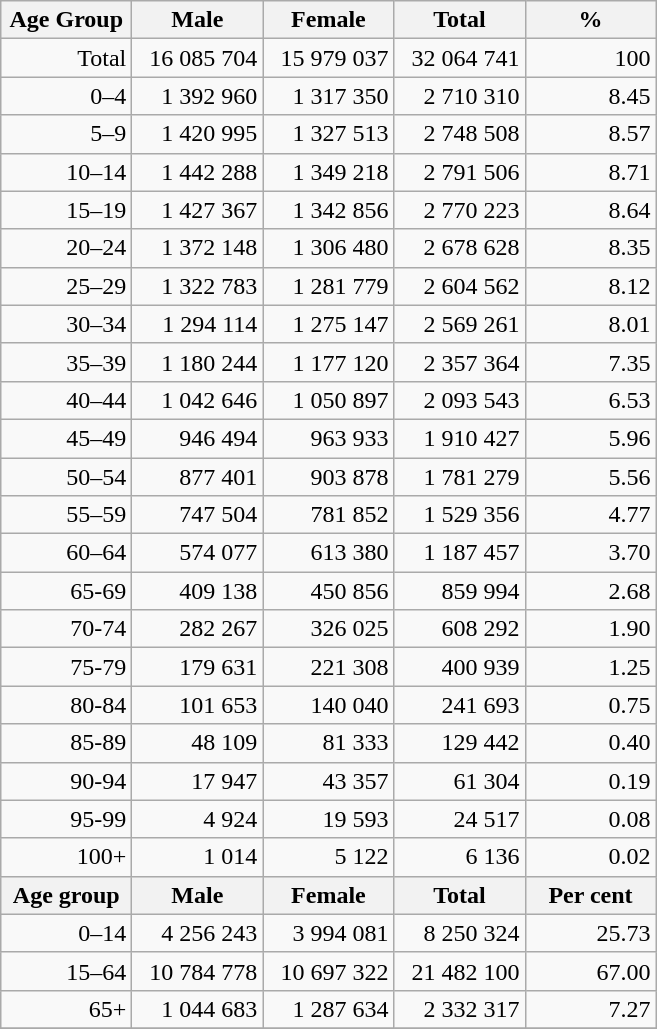<table class="wikitable">
<tr>
<th width="80pt">Age Group</th>
<th width="80pt">Male</th>
<th width="80pt">Female</th>
<th width="80pt">Total</th>
<th width="80pt">%</th>
</tr>
<tr>
<td align="right">Total</td>
<td align="right">16 085 704</td>
<td align="right">15 979 037</td>
<td align="right">32 064 741</td>
<td align="right">100</td>
</tr>
<tr>
<td align="right">0–4</td>
<td align="right">1 392 960</td>
<td align="right">1 317 350</td>
<td align="right">2 710 310</td>
<td align="right">8.45</td>
</tr>
<tr>
<td align="right">5–9</td>
<td align="right">1 420 995</td>
<td align="right">1 327 513</td>
<td align="right">2 748 508</td>
<td align="right">8.57</td>
</tr>
<tr>
<td align="right">10–14</td>
<td align="right">1 442 288</td>
<td align="right">1 349 218</td>
<td align="right">2 791 506</td>
<td align="right">8.71</td>
</tr>
<tr>
<td align="right">15–19</td>
<td align="right">1 427 367</td>
<td align="right">1 342 856</td>
<td align="right">2 770 223</td>
<td align="right">8.64</td>
</tr>
<tr>
<td align="right">20–24</td>
<td align="right">1 372 148</td>
<td align="right">1 306 480</td>
<td align="right">2 678 628</td>
<td align="right">8.35</td>
</tr>
<tr>
<td align="right">25–29</td>
<td align="right">1 322 783</td>
<td align="right">1 281 779</td>
<td align="right">2 604 562</td>
<td align="right">8.12</td>
</tr>
<tr>
<td align="right">30–34</td>
<td align="right">1 294 114</td>
<td align="right">1 275 147</td>
<td align="right">2 569 261</td>
<td align="right">8.01</td>
</tr>
<tr>
<td align="right">35–39</td>
<td align="right">1 180 244</td>
<td align="right">1 177 120</td>
<td align="right">2 357 364</td>
<td align="right">7.35</td>
</tr>
<tr>
<td align="right">40–44</td>
<td align="right">1 042 646</td>
<td align="right">1 050 897</td>
<td align="right">2 093 543</td>
<td align="right">6.53</td>
</tr>
<tr>
<td align="right">45–49</td>
<td align="right">946 494</td>
<td align="right">963 933</td>
<td align="right">1 910 427</td>
<td align="right">5.96</td>
</tr>
<tr>
<td align="right">50–54</td>
<td align="right">877 401</td>
<td align="right">903 878</td>
<td align="right">1 781 279</td>
<td align="right">5.56</td>
</tr>
<tr>
<td align="right">55–59</td>
<td align="right">747 504</td>
<td align="right">781 852</td>
<td align="right">1 529 356</td>
<td align="right">4.77</td>
</tr>
<tr>
<td align="right">60–64</td>
<td align="right">574 077</td>
<td align="right">613 380</td>
<td align="right">1 187 457</td>
<td align="right">3.70</td>
</tr>
<tr>
<td align="right">65-69</td>
<td align="right">409 138</td>
<td align="right">450 856</td>
<td align="right">859 994</td>
<td align="right">2.68</td>
</tr>
<tr>
<td align="right">70-74</td>
<td align="right">282 267</td>
<td align="right">326 025</td>
<td align="right">608 292</td>
<td align="right">1.90</td>
</tr>
<tr>
<td align="right">75-79</td>
<td align="right">179 631</td>
<td align="right">221 308</td>
<td align="right">400 939</td>
<td align="right">1.25</td>
</tr>
<tr>
<td align="right">80-84</td>
<td align="right">101 653</td>
<td align="right">140 040</td>
<td align="right">241 693</td>
<td align="right">0.75</td>
</tr>
<tr>
<td align="right">85-89</td>
<td align="right">48 109</td>
<td align="right">81 333</td>
<td align="right">129 442</td>
<td align="right">0.40</td>
</tr>
<tr>
<td align="right">90-94</td>
<td align="right">17 947</td>
<td align="right">43 357</td>
<td align="right">61 304</td>
<td align="right">0.19</td>
</tr>
<tr>
<td align="right">95-99</td>
<td align="right">4 924</td>
<td align="right">19 593</td>
<td align="right">24 517</td>
<td align="right">0.08</td>
</tr>
<tr>
<td align="right">100+</td>
<td align="right">1 014</td>
<td align="right">5 122</td>
<td align="right">6 136</td>
<td align="right">0.02</td>
</tr>
<tr>
<th width="50">Age group</th>
<th width="80pt">Male</th>
<th width="80">Female</th>
<th width="80">Total</th>
<th width="50">Per cent</th>
</tr>
<tr>
<td align="right">0–14</td>
<td align="right">4 256 243</td>
<td align="right">3 994 081</td>
<td align="right">8 250 324</td>
<td align="right">25.73</td>
</tr>
<tr>
<td align="right">15–64</td>
<td align="right">10 784 778</td>
<td align="right">10 697 322</td>
<td align="right">21 482 100</td>
<td align="right">67.00</td>
</tr>
<tr>
<td align="right">65+</td>
<td align="right">1 044 683</td>
<td align="right">1 287 634</td>
<td align="right">2 332 317</td>
<td align="right">7.27</td>
</tr>
<tr>
</tr>
</table>
